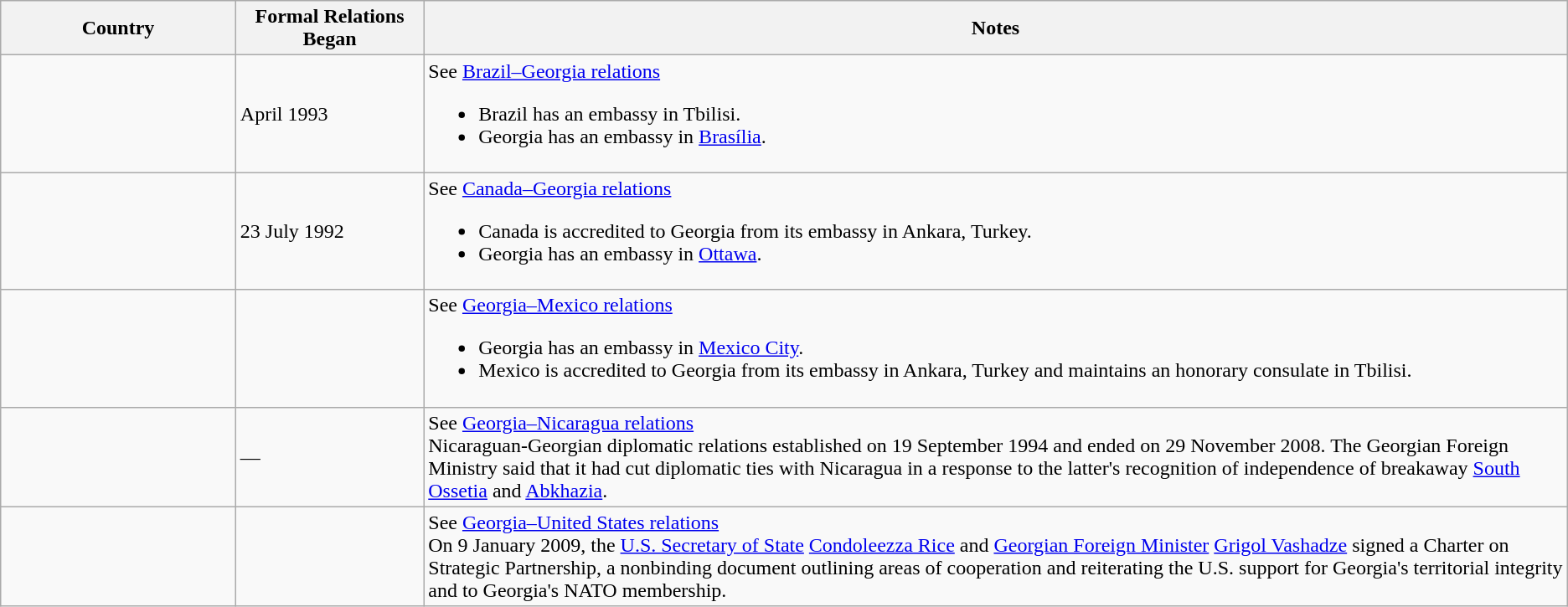<table class="wikitable sortable">
<tr>
<th width="15%">Country</th>
<th width="12%">Formal Relations Began</th>
<th>Notes</th>
</tr>
<tr -valign="top">
<td></td>
<td>April 1993</td>
<td>See <a href='#'>Brazil–Georgia relations</a><br><ul><li>Brazil has an embassy in Tbilisi.</li><li>Georgia has an embassy in <a href='#'>Brasília</a>.</li></ul></td>
</tr>
<tr -valign="top">
<td></td>
<td>23 July 1992</td>
<td>See <a href='#'>Canada–Georgia relations</a><br><ul><li>Canada is accredited to Georgia from its embassy in Ankara, Turkey.</li><li>Georgia has an embassy in <a href='#'>Ottawa</a>.</li></ul></td>
</tr>
<tr -valign="top">
<td></td>
<td></td>
<td>See <a href='#'>Georgia–Mexico relations</a><br><ul><li>Georgia has an embassy in <a href='#'>Mexico City</a>.</li><li>Mexico is accredited to Georgia from its embassy in Ankara, Turkey and maintains an honorary consulate in Tbilisi.</li></ul></td>
</tr>
<tr -valign="top">
<td></td>
<td> — </td>
<td>See <a href='#'>Georgia–Nicaragua relations</a><br>Nicaraguan-Georgian diplomatic relations established on 19 September 1994 and ended on 29 November 2008. The Georgian Foreign Ministry said that it had cut diplomatic ties with Nicaragua in a response to the latter's recognition of independence of breakaway <a href='#'>South Ossetia</a> and <a href='#'>Abkhazia</a>.</td>
</tr>
<tr -valign="top">
<td></td>
<td></td>
<td>See <a href='#'>Georgia–United States relations</a><br>On 9 January 2009, the <a href='#'>U.S. Secretary of State</a> <a href='#'>Condoleezza Rice</a> and <a href='#'>Georgian Foreign Minister</a> <a href='#'>Grigol Vashadze</a> signed a Charter on Strategic Partnership, a nonbinding document outlining areas of cooperation and reiterating the U.S. support for Georgia's territorial integrity and to Georgia's NATO membership.</td>
</tr>
</table>
